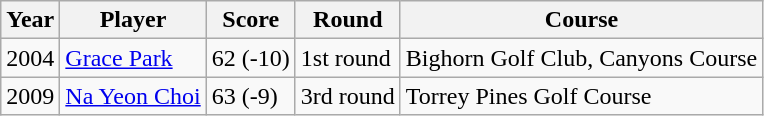<table class="wikitable">
<tr>
<th>Year</th>
<th>Player</th>
<th>Score</th>
<th>Round</th>
<th>Course</th>
</tr>
<tr>
<td>2004</td>
<td><a href='#'>Grace Park</a></td>
<td>62 (-10)</td>
<td>1st round</td>
<td>Bighorn Golf Club, Canyons Course</td>
</tr>
<tr>
<td>2009</td>
<td><a href='#'>Na Yeon Choi</a></td>
<td>63 (-9)</td>
<td>3rd round</td>
<td>Torrey Pines Golf Course</td>
</tr>
</table>
